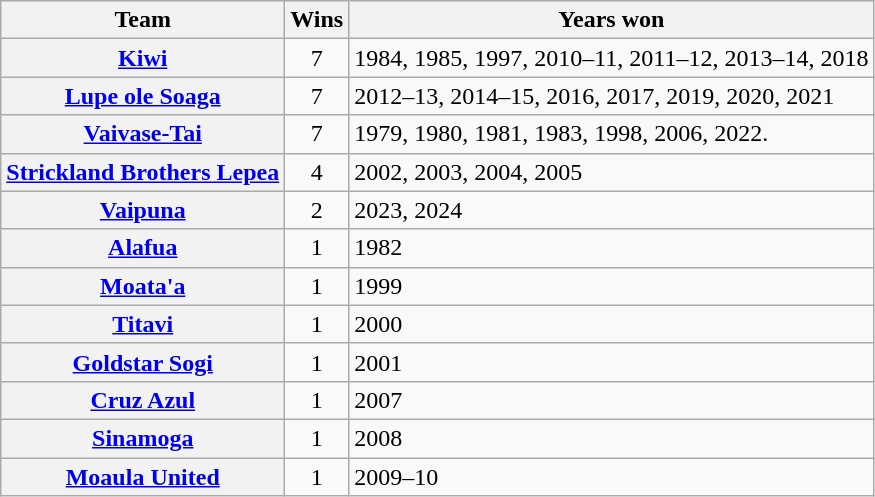<table class="wikitable plainrowheaders sortable">
<tr>
<th scope=col>Team</th>
<th scope=col>Wins</th>
<th scope=col class="unsortable">Years won</th>
</tr>
<tr>
<th scope=row><a href='#'>Kiwi</a></th>
<td align=center>7</td>
<td>1984, 1985, 1997, 2010–11, 2011–12, 2013–14, 2018</td>
</tr>
<tr>
<th scope="row"><a href='#'>Lupe ole Soaga</a></th>
<td align="center">7</td>
<td>2012–13, 2014–15, 2016, 2017, 2019, 2020, 2021</td>
</tr>
<tr>
<th scope=row><a href='#'>Vaivase-Tai</a></th>
<td align=center>7</td>
<td>1979, 1980, 1981, 1983, 1998, 2006, 2022.</td>
</tr>
<tr>
<th scope=row><a href='#'>Strickland Brothers Lepea</a></th>
<td align=center>4</td>
<td>2002, 2003, 2004, 2005</td>
</tr>
<tr>
<th scope=row><a href='#'>Vaipuna</a></th>
<td align=center>2</td>
<td>2023, 2024</td>
</tr>
<tr>
<th scope=row><a href='#'>Alafua</a></th>
<td align=center>1</td>
<td>1982</td>
</tr>
<tr>
<th scope=row><a href='#'>Moata'a</a></th>
<td align=center>1</td>
<td>1999</td>
</tr>
<tr>
<th scope=row><a href='#'>Titavi</a></th>
<td align=center>1</td>
<td>2000</td>
</tr>
<tr>
<th scope=row><a href='#'>Goldstar Sogi</a></th>
<td align=center>1</td>
<td>2001</td>
</tr>
<tr>
<th scope=row><a href='#'>Cruz Azul</a></th>
<td align=center>1</td>
<td>2007</td>
</tr>
<tr>
<th scope=row><a href='#'>Sinamoga</a></th>
<td align=center>1</td>
<td>2008</td>
</tr>
<tr>
<th scope=row><a href='#'>Moaula United</a></th>
<td align=center>1</td>
<td>2009–10</td>
</tr>
</table>
